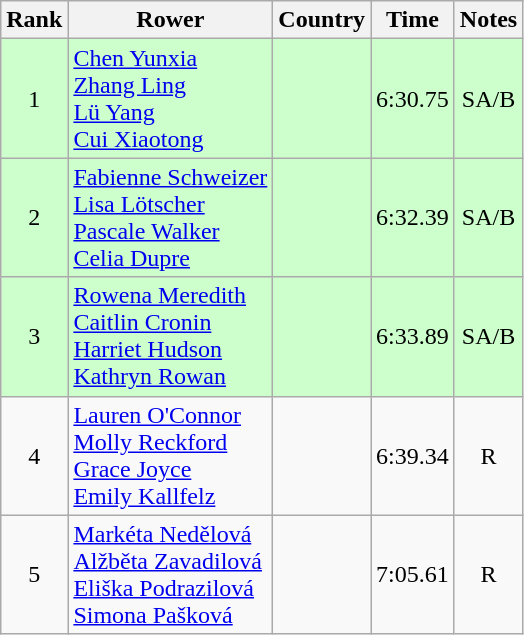<table class="wikitable" style="text-align:center">
<tr>
<th>Rank</th>
<th>Rower</th>
<th>Country</th>
<th>Time</th>
<th>Notes</th>
</tr>
<tr bgcolor=ccffcc>
<td>1</td>
<td align="left"><a href='#'>Chen Yunxia</a><br><a href='#'>Zhang Ling</a><br><a href='#'>Lü Yang</a><br><a href='#'>Cui Xiaotong</a></td>
<td align="left"></td>
<td>6:30.75</td>
<td>SA/B</td>
</tr>
<tr bgcolor=ccffcc>
<td>2</td>
<td align="left"><a href='#'>Fabienne Schweizer</a><br><a href='#'>Lisa Lötscher</a><br><a href='#'>Pascale Walker</a><br><a href='#'>Celia Dupre</a></td>
<td align="left"></td>
<td>6:32.39</td>
<td>SA/B</td>
</tr>
<tr bgcolor=ccffcc>
<td>3</td>
<td align="left"><a href='#'>Rowena Meredith</a><br><a href='#'>Caitlin Cronin</a><br><a href='#'>Harriet Hudson</a><br><a href='#'>Kathryn Rowan</a></td>
<td align="left"></td>
<td>6:33.89</td>
<td>SA/B</td>
</tr>
<tr>
<td>4</td>
<td align="left"><a href='#'>Lauren O'Connor</a><br><a href='#'>Molly Reckford</a><br><a href='#'>Grace Joyce</a><br><a href='#'>Emily Kallfelz </a></td>
<td align="left"></td>
<td>6:39.34</td>
<td>R</td>
</tr>
<tr>
<td>5</td>
<td align="left"><a href='#'>Markéta Nedělová</a><br><a href='#'>Alžběta Zavadilová</a><br><a href='#'>Eliška Podrazilová </a><br><a href='#'>Simona Pašková</a></td>
<td align="left"></td>
<td>7:05.61</td>
<td>R</td>
</tr>
</table>
